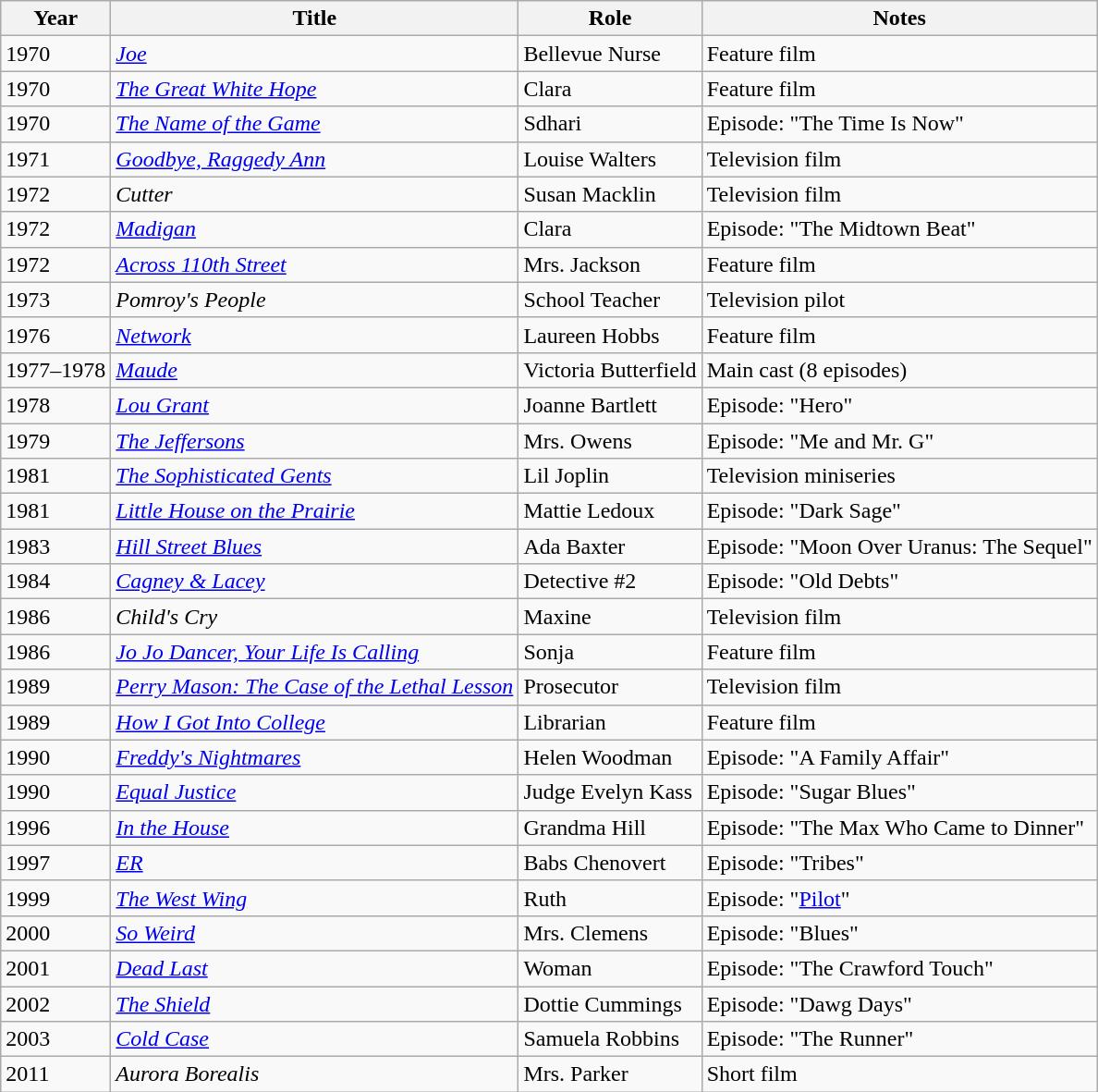<table class="wikitable">
<tr>
<th>Year</th>
<th>Title</th>
<th>Role</th>
<th>Notes</th>
</tr>
<tr>
<td>1970</td>
<td><em><a href='#'>Joe</a></em></td>
<td>Bellevue Nurse</td>
<td>Feature film</td>
</tr>
<tr>
<td>1970</td>
<td><em><a href='#'>The Great White Hope</a></em></td>
<td>Clara</td>
<td>Feature film</td>
</tr>
<tr>
<td>1970</td>
<td><em><a href='#'>The Name of the Game</a></em></td>
<td>Sdhari</td>
<td>Episode: "The Time Is Now"</td>
</tr>
<tr>
<td>1971</td>
<td><em><a href='#'>Goodbye, Raggedy Ann</a></em></td>
<td>Louise Walters</td>
<td>Television film</td>
</tr>
<tr>
<td>1972</td>
<td><em>Cutter</em></td>
<td>Susan Macklin</td>
<td>Television film</td>
</tr>
<tr>
<td>1972</td>
<td><em><a href='#'>Madigan</a></em></td>
<td>Clara</td>
<td>Episode: "The Midtown Beat"</td>
</tr>
<tr>
<td>1972</td>
<td><em><a href='#'>Across 110th Street</a></em></td>
<td>Mrs. Jackson</td>
<td>Feature film</td>
</tr>
<tr>
<td>1973</td>
<td><em>Pomroy's People</em></td>
<td>School Teacher</td>
<td>Television pilot</td>
</tr>
<tr>
<td>1976</td>
<td><em><a href='#'>Network</a></em></td>
<td>Laureen Hobbs</td>
<td>Feature film</td>
</tr>
<tr>
<td>1977–1978</td>
<td><em><a href='#'>Maude</a></em></td>
<td>Victoria Butterfield</td>
<td>Main cast (8 episodes)</td>
</tr>
<tr>
<td>1978</td>
<td><em><a href='#'>Lou Grant</a></em></td>
<td>Joanne Bartlett</td>
<td>Episode: "Hero"</td>
</tr>
<tr>
<td>1979</td>
<td><em><a href='#'>The Jeffersons</a></em></td>
<td>Mrs. Owens</td>
<td>Episode: "Me and Mr. G"</td>
</tr>
<tr>
<td>1981</td>
<td><em><a href='#'>The Sophisticated Gents</a></em></td>
<td>Lil Joplin</td>
<td>Television miniseries</td>
</tr>
<tr>
<td>1981</td>
<td><em><a href='#'>Little House on the Prairie</a></em></td>
<td>Mattie Ledoux</td>
<td>Episode: "Dark Sage"</td>
</tr>
<tr>
<td>1983</td>
<td><em><a href='#'>Hill Street Blues</a></em></td>
<td>Ada Baxter</td>
<td>Episode: "Moon Over Uranus: The Sequel"</td>
</tr>
<tr>
<td>1984</td>
<td><em><a href='#'>Cagney & Lacey</a></em></td>
<td>Detective #2</td>
<td>Episode: "Old Debts"</td>
</tr>
<tr>
<td>1986</td>
<td><em>Child's Cry</em></td>
<td>Maxine</td>
<td>Television film</td>
</tr>
<tr>
<td>1986</td>
<td><em><a href='#'>Jo Jo Dancer, Your Life Is Calling</a></em></td>
<td>Sonja</td>
<td>Feature film</td>
</tr>
<tr>
<td>1989</td>
<td><em><a href='#'>Perry Mason: The Case of the Lethal Lesson</a></em></td>
<td>Prosecutor</td>
<td>Television film</td>
</tr>
<tr>
<td>1989</td>
<td><em><a href='#'>How I Got Into College</a></em></td>
<td>Librarian</td>
<td>Feature film</td>
</tr>
<tr>
<td>1990</td>
<td><em><a href='#'>Freddy's Nightmares</a></em></td>
<td>Helen Woodman</td>
<td>Episode: "A Family Affair"</td>
</tr>
<tr>
<td>1990</td>
<td><em><a href='#'>Equal Justice</a></em></td>
<td>Judge Evelyn Kass</td>
<td>Episode: "Sugar Blues"</td>
</tr>
<tr>
<td>1996</td>
<td><em><a href='#'>In the House</a></em></td>
<td>Grandma Hill</td>
<td>Episode: "The Max Who Came to Dinner"</td>
</tr>
<tr>
<td>1997</td>
<td><em><a href='#'>ER</a></em></td>
<td>Babs Chenovert</td>
<td>Episode: "Tribes"</td>
</tr>
<tr>
<td>1999</td>
<td><em><a href='#'>The West Wing</a></em></td>
<td>Ruth</td>
<td>Episode: "<a href='#'>Pilot</a>"</td>
</tr>
<tr>
<td>2000</td>
<td><em><a href='#'>So Weird</a></em></td>
<td>Mrs. Clemens</td>
<td>Episode: "Blues"</td>
</tr>
<tr>
<td>2001</td>
<td><em><a href='#'>Dead Last</a></em></td>
<td>Woman</td>
<td>Episode: "The Crawford Touch"</td>
</tr>
<tr>
<td>2002</td>
<td><em><a href='#'>The Shield</a></em></td>
<td>Dottie Cummings</td>
<td>Episode: "Dawg Days"</td>
</tr>
<tr>
<td>2003</td>
<td><em><a href='#'>Cold Case</a></em></td>
<td>Samuela Robbins</td>
<td>Episode: "The Runner"</td>
</tr>
<tr>
<td>2011</td>
<td><em>Aurora Borealis</em></td>
<td>Mrs. Parker</td>
<td>Short film</td>
</tr>
</table>
